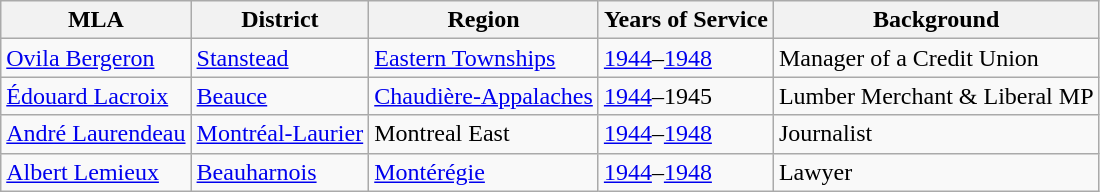<table class="wikitable">
<tr>
<th>MLA</th>
<th>District</th>
<th>Region</th>
<th>Years of Service</th>
<th>Background</th>
</tr>
<tr>
<td><a href='#'>Ovila Bergeron</a></td>
<td><a href='#'>Stanstead</a></td>
<td><a href='#'>Eastern Townships</a></td>
<td><a href='#'>1944</a>–<a href='#'>1948</a></td>
<td>Manager of a Credit Union</td>
</tr>
<tr>
<td><a href='#'>Édouard Lacroix</a></td>
<td><a href='#'>Beauce</a></td>
<td><a href='#'>Chaudière-Appalaches</a></td>
<td><a href='#'>1944</a>–1945</td>
<td>Lumber Merchant & Liberal MP</td>
</tr>
<tr>
<td><a href='#'>André Laurendeau</a></td>
<td><a href='#'>Montréal-Laurier</a></td>
<td>Montreal East</td>
<td><a href='#'>1944</a>–<a href='#'>1948</a></td>
<td>Journalist</td>
</tr>
<tr>
<td><a href='#'>Albert Lemieux</a></td>
<td><a href='#'>Beauharnois</a></td>
<td><a href='#'>Montérégie</a></td>
<td><a href='#'>1944</a>–<a href='#'>1948</a></td>
<td>Lawyer</td>
</tr>
</table>
